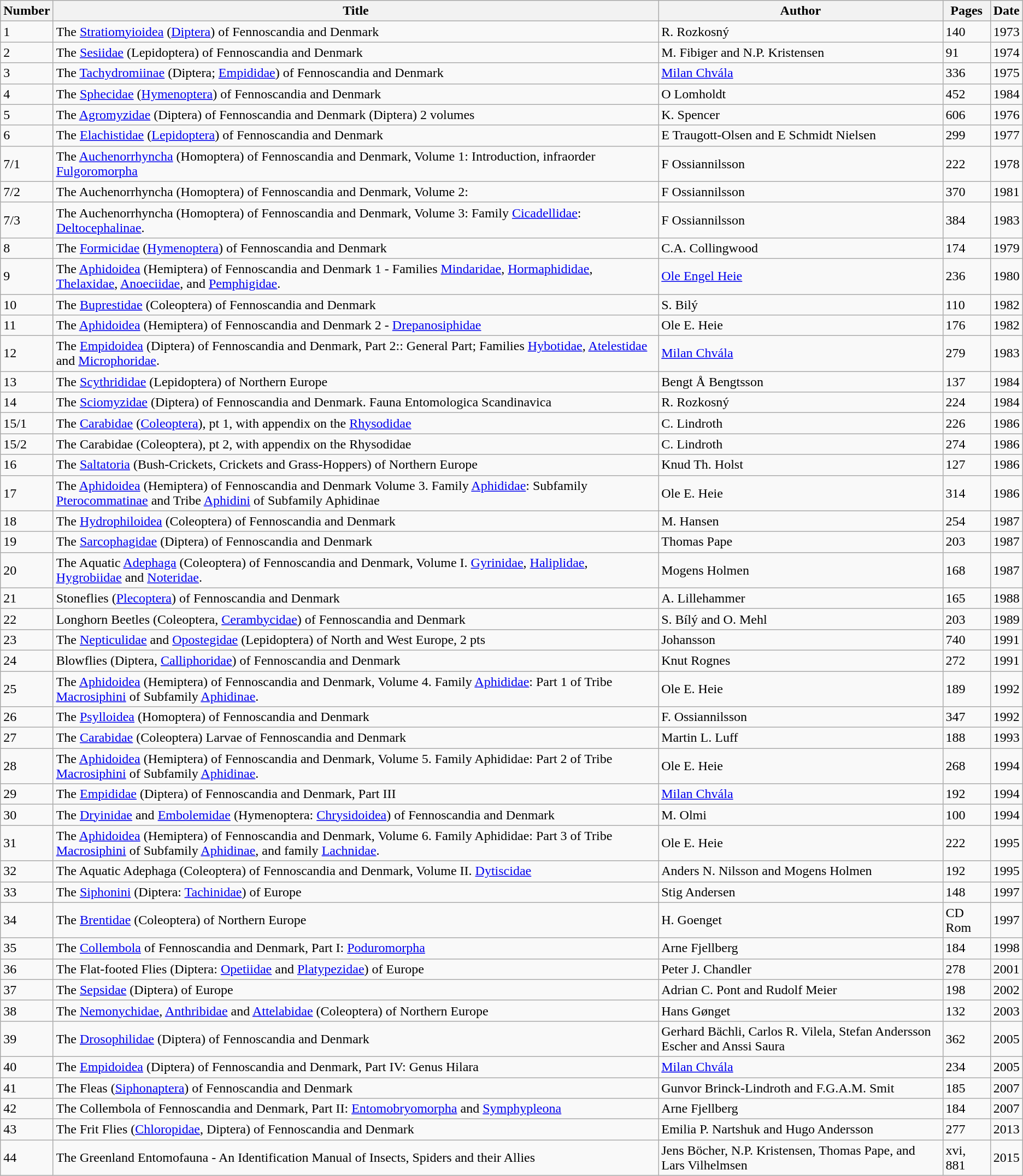<table class="wikitable">
<tr>
<th>Number</th>
<th>Title</th>
<th>Author</th>
<th>Pages</th>
<th>Date</th>
</tr>
<tr --->
<td>1</td>
<td>The <a href='#'>Stratiomyioidea</a> (<a href='#'>Diptera</a>) of Fennoscandia and Denmark</td>
<td>R. Rozkosný</td>
<td>140</td>
<td>1973</td>
</tr>
<tr --->
<td>2</td>
<td>The <a href='#'>Sesiidae</a> (Lepidoptera)  of Fennoscandia and Denmark</td>
<td>M. Fibiger and N.P. Kristensen</td>
<td>91</td>
<td>1974</td>
</tr>
<tr --->
<td>3</td>
<td>The <a href='#'>Tachydromiinae</a> (Diptera; <a href='#'>Empididae</a>) of Fennoscandia and Denmark</td>
<td><a href='#'>Milan Chvála</a></td>
<td>336</td>
<td>1975</td>
</tr>
<tr --->
<td>4</td>
<td>The <a href='#'>Sphecidae</a> (<a href='#'>Hymenoptera</a>) of Fennoscandia and Denmark</td>
<td>O Lomholdt</td>
<td>452</td>
<td>1984</td>
</tr>
<tr --->
<td>5</td>
<td>The <a href='#'>Agromyzidae</a> (Diptera) of Fennoscandia and Denmark (Diptera) 2 volumes</td>
<td>K. Spencer</td>
<td>606</td>
<td>1976</td>
</tr>
<tr --->
<td>6</td>
<td>The <a href='#'>Elachistidae</a> (<a href='#'>Lepidoptera</a>) of Fennoscandia and Denmark</td>
<td>E Traugott-Olsen and E Schmidt Nielsen</td>
<td>299</td>
<td>1977</td>
</tr>
<tr --->
<td>7/1</td>
<td>The <a href='#'>Auchenorrhyncha</a> (Homoptera) of Fennoscandia and Denmark, Volume 1: Introduction, infraorder <a href='#'>Fulgoromorpha</a></td>
<td>F Ossiannilsson</td>
<td>222</td>
<td>1978</td>
</tr>
<tr --->
<td>7/2</td>
<td>The Auchenorrhyncha (Homoptera) of Fennoscandia and Denmark, Volume 2:</td>
<td>F Ossiannilsson</td>
<td>370</td>
<td>1981</td>
</tr>
<tr --->
<td>7/3</td>
<td>The Auchenorrhyncha (Homoptera) of Fennoscandia and Denmark, Volume 3: Family <a href='#'>Cicadellidae</a>: <a href='#'>Deltocephalinae</a>.</td>
<td>F Ossiannilsson</td>
<td>384</td>
<td>1983</td>
</tr>
<tr --->
<td>8</td>
<td>The <a href='#'>Formicidae</a> (<a href='#'>Hymenoptera</a>) of Fennoscandia and Denmark</td>
<td>C.A. Collingwood</td>
<td>174</td>
<td>1979</td>
</tr>
<tr --->
<td>9</td>
<td>The <a href='#'>Aphidoidea</a> (Hemiptera) of Fennoscandia and Denmark 1 - Families <a href='#'>Mindaridae</a>, <a href='#'>Hormaphididae</a>, <a href='#'>Thelaxidae</a>, <a href='#'>Anoeciidae</a>, and <a href='#'>Pemphigidae</a>.</td>
<td><a href='#'>Ole Engel Heie</a></td>
<td>236</td>
<td>1980</td>
</tr>
<tr --->
<td>10</td>
<td>The <a href='#'>Buprestidae</a> (Coleoptera) of Fennoscandia and Denmark</td>
<td>S. Bilý</td>
<td>110</td>
<td>1982</td>
</tr>
<tr --->
<td>11</td>
<td>The <a href='#'>Aphidoidea</a> (Hemiptera) of Fennoscandia and Denmark 2 - <a href='#'>Drepanosiphidae</a></td>
<td>Ole E. Heie</td>
<td>176</td>
<td>1982</td>
</tr>
<tr --->
<td>12</td>
<td>The <a href='#'>Empidoidea</a> (Diptera) of Fennoscandia and Denmark, Part 2:: General Part; Families <a href='#'>Hybotidae</a>, <a href='#'>Atelestidae</a> and <a href='#'>Microphoridae</a>.</td>
<td><a href='#'>Milan Chvála</a></td>
<td>279</td>
<td>1983</td>
</tr>
<tr --->
<td>13</td>
<td>The <a href='#'>Scythrididae</a> (Lepidoptera) of Northern Europe</td>
<td>Bengt Å Bengtsson</td>
<td>137</td>
<td>1984</td>
</tr>
<tr --->
<td>14</td>
<td>The <a href='#'>Sciomyzidae</a> (Diptera) of Fennoscandia and Denmark. Fauna Entomologica Scandinavica</td>
<td>R. Rozkosný</td>
<td>224</td>
<td>1984</td>
</tr>
<tr --->
<td>15/1</td>
<td>The <a href='#'>Carabidae</a> (<a href='#'>Coleoptera</a>), pt 1, with appendix on the <a href='#'>Rhysodidae</a></td>
<td>C. Lindroth</td>
<td>226</td>
<td>1986</td>
</tr>
<tr --->
<td>15/2</td>
<td>The Carabidae (Coleoptera), pt 2, with appendix on the Rhysodidae</td>
<td>C. Lindroth</td>
<td>274</td>
<td>1986</td>
</tr>
<tr --->
<td>16</td>
<td>The <a href='#'>Saltatoria</a> (Bush-Crickets, Crickets and Grass-Hoppers) of Northern Europe</td>
<td>Knud Th. Holst</td>
<td>127</td>
<td>1986</td>
</tr>
<tr --->
<td>17</td>
<td>The <a href='#'>Aphidoidea</a> (Hemiptera) of Fennoscandia and Denmark Volume 3. Family <a href='#'>Aphididae</a>: Subfamily <a href='#'>Pterocommatinae</a> and Tribe <a href='#'>Aphidini</a> of Subfamily Aphidinae</td>
<td>Ole E. Heie</td>
<td>314</td>
<td>1986</td>
</tr>
<tr --->
<td>18</td>
<td>The <a href='#'>Hydrophiloidea</a> (Coleoptera) of Fennoscandia and Denmark</td>
<td>M. Hansen</td>
<td>254</td>
<td>1987</td>
</tr>
<tr --->
<td>19</td>
<td>The <a href='#'>Sarcophagidae</a> (Diptera) of Fennoscandia and Denmark</td>
<td>Thomas Pape</td>
<td>203</td>
<td>1987</td>
</tr>
<tr --->
<td>20</td>
<td>The Aquatic <a href='#'>Adephaga</a> (Coleoptera) of Fennoscandia and Denmark, Volume I. <a href='#'>Gyrinidae</a>, <a href='#'>Haliplidae</a>, <a href='#'>Hygrobiidae</a> and <a href='#'>Noteridae</a>.</td>
<td>Mogens Holmen</td>
<td>168</td>
<td>1987</td>
</tr>
<tr --->
<td>21</td>
<td>Stoneflies (<a href='#'>Plecoptera</a>) of Fennoscandia and Denmark</td>
<td>A. Lillehammer</td>
<td>165</td>
<td>1988</td>
</tr>
<tr --->
<td>22</td>
<td>Longhorn Beetles (Coleoptera, <a href='#'>Cerambycidae</a>) of Fennoscandia and Denmark</td>
<td>S. Bílý and O. Mehl</td>
<td>203</td>
<td>1989</td>
</tr>
<tr --->
<td>23</td>
<td>The <a href='#'>Nepticulidae</a> and <a href='#'>Opostegidae</a> (Lepidoptera) of North and West Europe, 2 pts</td>
<td>Johansson</td>
<td>740</td>
<td>1991</td>
</tr>
<tr --->
<td>24</td>
<td>Blowflies (Diptera, <a href='#'>Calliphoridae</a>) of Fennoscandia and Denmark</td>
<td>Knut Rognes</td>
<td>272</td>
<td>1991</td>
</tr>
<tr --->
<td>25</td>
<td>The <a href='#'>Aphidoidea</a> (Hemiptera) of Fennoscandia and Denmark, Volume 4. Family <a href='#'>Aphididae</a>: Part 1 of Tribe <a href='#'>Macrosiphini</a> of Subfamily <a href='#'>Aphidinae</a>.</td>
<td>Ole E. Heie</td>
<td>189</td>
<td>1992</td>
</tr>
<tr --->
<td>26</td>
<td>The <a href='#'>Psylloidea</a> (Homoptera) of Fennoscandia and Denmark</td>
<td>F. Ossiannilsson</td>
<td>347</td>
<td>1992</td>
</tr>
<tr --->
<td>27</td>
<td>The <a href='#'>Carabidae</a> (Coleoptera) Larvae of Fennoscandia and Denmark</td>
<td>Martin L. Luff</td>
<td>188</td>
<td>1993</td>
</tr>
<tr --->
<td>28</td>
<td>The <a href='#'>Aphidoidea</a> (Hemiptera) of Fennoscandia and Denmark, Volume 5. Family Aphididae: Part 2 of Tribe <a href='#'>Macrosiphini</a> of Subfamily <a href='#'>Aphidinae</a>.</td>
<td>Ole E. Heie</td>
<td>268</td>
<td>1994</td>
</tr>
<tr --->
<td>29</td>
<td>The <a href='#'>Empididae</a> (Diptera) of Fennoscandia and Denmark, Part III</td>
<td><a href='#'>Milan Chvála</a></td>
<td>192</td>
<td>1994</td>
</tr>
<tr --->
<td>30</td>
<td>The <a href='#'>Dryinidae</a> and <a href='#'>Embolemidae</a> (Hymenoptera: <a href='#'>Chrysidoidea</a>) of Fennoscandia and Denmark</td>
<td>M. Olmi</td>
<td>100</td>
<td>1994</td>
</tr>
<tr --->
<td>31</td>
<td>The <a href='#'>Aphidoidea</a> (Hemiptera) of Fennoscandia and Denmark, Volume 6. Family Aphididae: Part 3 of Tribe <a href='#'>Macrosiphini</a> of Subfamily <a href='#'>Aphidinae</a>, and family <a href='#'>Lachnidae</a>.</td>
<td>Ole E. Heie</td>
<td>222</td>
<td>1995</td>
</tr>
<tr --->
<td>32</td>
<td>The Aquatic Adephaga (Coleoptera) of Fennoscandia and Denmark, Volume II. <a href='#'>Dytiscidae</a></td>
<td>Anders N. Nilsson and Mogens Holmen</td>
<td>192</td>
<td>1995</td>
</tr>
<tr --->
<td>33</td>
<td>The <a href='#'>Siphonini</a> (Diptera: <a href='#'>Tachinidae</a>) of Europe</td>
<td>Stig Andersen</td>
<td>148</td>
<td>1997</td>
</tr>
<tr --->
<td>34</td>
<td>The <a href='#'>Brentidae</a> (Coleoptera) of Northern Europe</td>
<td>H. Goenget</td>
<td>CD Rom</td>
<td>1997</td>
</tr>
<tr --->
<td>35</td>
<td>The <a href='#'>Collembola</a> of Fennoscandia and Denmark, Part I: <a href='#'>Poduromorpha</a></td>
<td>Arne Fjellberg</td>
<td>184</td>
<td>1998</td>
</tr>
<tr --->
<td>36</td>
<td>The Flat-footed Flies (Diptera: <a href='#'>Opetiidae</a> and <a href='#'>Platypezidae</a>) of Europe</td>
<td>Peter J. Chandler</td>
<td>278</td>
<td>2001</td>
</tr>
<tr --->
<td>37</td>
<td>The <a href='#'>Sepsidae</a> (Diptera) of Europe</td>
<td>Adrian C. Pont and Rudolf Meier</td>
<td>198</td>
<td>2002</td>
</tr>
<tr --->
<td>38</td>
<td>The <a href='#'>Nemonychidae</a>, <a href='#'>Anthribidae</a> and <a href='#'>Attelabidae</a> (Coleoptera) of Northern Europe</td>
<td>Hans Gønget</td>
<td>132</td>
<td>2003</td>
</tr>
<tr --->
<td>39</td>
<td>The <a href='#'>Drosophilidae</a> (Diptera) of Fennoscandia and Denmark</td>
<td>Gerhard Bächli, Carlos R. Vilela, Stefan Andersson Escher and Anssi Saura</td>
<td>362</td>
<td>2005</td>
</tr>
<tr --->
<td>40</td>
<td>The <a href='#'>Empidoidea</a> (Diptera) of Fennoscandia and Denmark, Part IV: Genus Hilara</td>
<td><a href='#'>Milan Chvála</a></td>
<td>234</td>
<td>2005</td>
</tr>
<tr --->
<td>41</td>
<td>The Fleas (<a href='#'>Siphonaptera</a>) of Fennoscandia and Denmark</td>
<td>Gunvor Brinck-Lindroth and F.G.A.M. Smit</td>
<td>185</td>
<td>2007</td>
</tr>
<tr --->
<td>42</td>
<td>The Collembola of Fennoscandia and Denmark, Part II: <a href='#'>Entomobryomorpha</a> and <a href='#'>Symphypleona</a></td>
<td>Arne Fjellberg</td>
<td>184</td>
<td>2007</td>
</tr>
<tr --->
<td>43</td>
<td>The Frit Flies (<a href='#'>Chloropidae</a>, Diptera) of Fennoscandia and Denmark</td>
<td>Emilia P. Nartshuk and Hugo Andersson</td>
<td>277</td>
<td>2013</td>
</tr>
<tr --->
<td>44</td>
<td>The Greenland Entomofauna - An Identification Manual of Insects, Spiders and their Allies</td>
<td>Jens Böcher, N.P. Kristensen, Thomas Pape, and Lars Vilhelmsen</td>
<td>xvi, 881</td>
<td>2015</td>
</tr>
</table>
